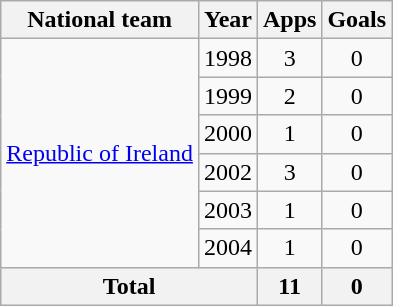<table class="wikitable" style="text-align:center">
<tr>
<th>National team</th>
<th>Year</th>
<th>Apps</th>
<th>Goals</th>
</tr>
<tr>
<td rowspan="6"><a href='#'>Republic of Ireland</a></td>
<td>1998</td>
<td>3</td>
<td>0</td>
</tr>
<tr>
<td>1999</td>
<td>2</td>
<td>0</td>
</tr>
<tr>
<td>2000</td>
<td>1</td>
<td>0</td>
</tr>
<tr>
<td>2002</td>
<td>3</td>
<td>0</td>
</tr>
<tr>
<td>2003</td>
<td>1</td>
<td>0</td>
</tr>
<tr>
<td>2004</td>
<td>1</td>
<td>0</td>
</tr>
<tr>
<th colspan="2">Total</th>
<th>11</th>
<th>0</th>
</tr>
</table>
